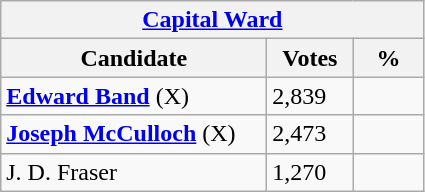<table class="wikitable">
<tr>
<th colspan="3"><a href='#'>Capital Ward</a></th>
</tr>
<tr>
<th style="width: 170px">Candidate</th>
<th style="width: 50px">Votes</th>
<th style="width: 40px">%</th>
</tr>
<tr>
<td><strong><a href='#'>Edward Band</a></strong> (X)</td>
<td>2,839</td>
<td></td>
</tr>
<tr>
<td><strong><a href='#'>Joseph McCulloch</a></strong> (X)</td>
<td>2,473</td>
<td></td>
</tr>
<tr>
<td>J. D. Fraser</td>
<td>1,270</td>
<td></td>
</tr>
</table>
